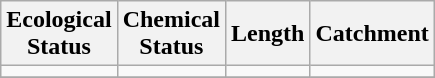<table class="wikitable">
<tr>
<th>Ecological<br>Status</th>
<th>Chemical<br>Status</th>
<th>Length</th>
<th>Catchment</th>
</tr>
<tr Brook>
<td></td>
<td></td>
<td></td>
<td></td>
</tr>
<tr>
</tr>
</table>
